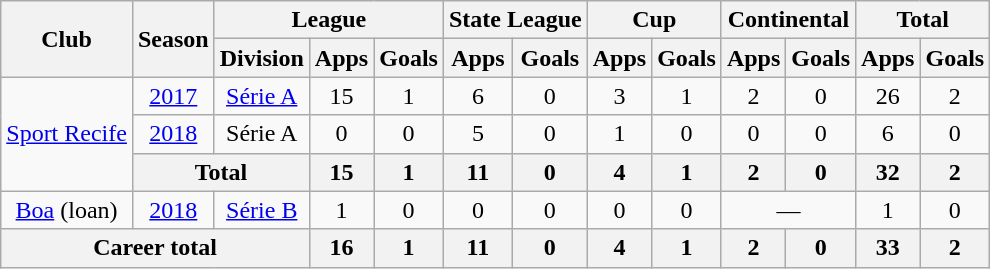<table class="wikitable" style="text-align: center;">
<tr>
<th rowspan="2">Club</th>
<th rowspan="2">Season</th>
<th colspan="3">League</th>
<th colspan="2">State League</th>
<th colspan="2">Cup</th>
<th colspan="2">Continental</th>
<th colspan="2">Total</th>
</tr>
<tr>
<th>Division</th>
<th>Apps</th>
<th>Goals</th>
<th>Apps</th>
<th>Goals</th>
<th>Apps</th>
<th>Goals</th>
<th>Apps</th>
<th>Goals</th>
<th>Apps</th>
<th>Goals</th>
</tr>
<tr>
<td rowspan="3"><a href='#'>Sport Recife</a></td>
<td><a href='#'>2017</a></td>
<td><a href='#'>Série A</a></td>
<td>15</td>
<td>1</td>
<td>6</td>
<td>0</td>
<td>3</td>
<td>1</td>
<td>2</td>
<td>0</td>
<td>26</td>
<td>2</td>
</tr>
<tr>
<td><a href='#'>2018</a></td>
<td>Série A</td>
<td>0</td>
<td>0</td>
<td>5</td>
<td>0</td>
<td>1</td>
<td>0</td>
<td>0</td>
<td>0</td>
<td>6</td>
<td>0</td>
</tr>
<tr>
<th colspan="2">Total</th>
<th>15</th>
<th>1</th>
<th>11</th>
<th>0</th>
<th>4</th>
<th>1</th>
<th>2</th>
<th>0</th>
<th>32</th>
<th>2</th>
</tr>
<tr>
<td><a href='#'>Boa</a> (loan)</td>
<td><a href='#'>2018</a></td>
<td><a href='#'>Série B</a></td>
<td>1</td>
<td>0</td>
<td>0</td>
<td>0</td>
<td>0</td>
<td>0</td>
<td colspan="2">—</td>
<td>1</td>
<td>0</td>
</tr>
<tr>
<th colspan="3">Career total</th>
<th>16</th>
<th>1</th>
<th>11</th>
<th>0</th>
<th>4</th>
<th>1</th>
<th>2</th>
<th>0</th>
<th>33</th>
<th>2</th>
</tr>
</table>
